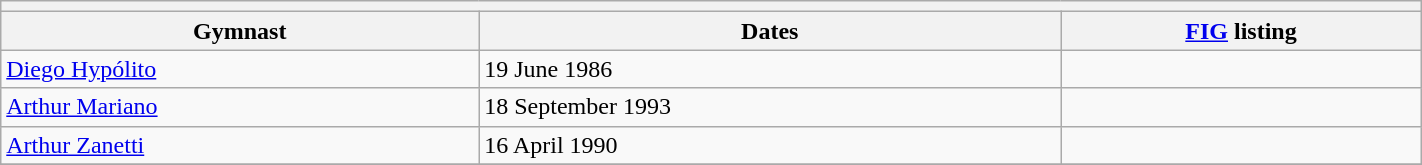<table class="wikitable mw-collapsible mw-collapsed" width="75%">
<tr>
<th colspan="3"></th>
</tr>
<tr>
<th>Gymnast</th>
<th>Dates</th>
<th><a href='#'>FIG</a> listing</th>
</tr>
<tr>
<td><a href='#'>Diego Hypólito</a></td>
<td>19 June 1986</td>
<td></td>
</tr>
<tr>
<td><a href='#'>Arthur Mariano</a></td>
<td>18 September 1993</td>
<td></td>
</tr>
<tr>
<td><a href='#'>Arthur Zanetti</a></td>
<td>16 April 1990</td>
<td></td>
</tr>
<tr>
</tr>
</table>
